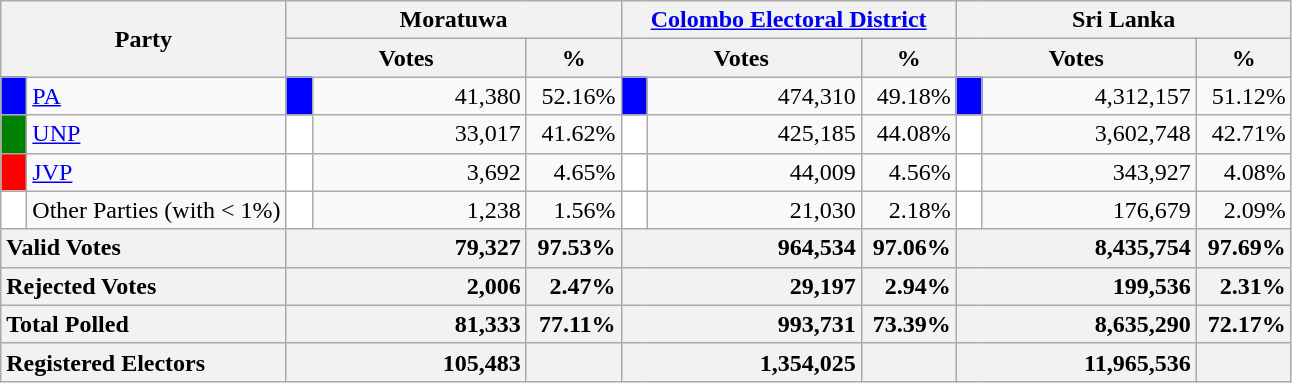<table class="wikitable">
<tr>
<th colspan="2" width="144px"rowspan="2">Party</th>
<th colspan="3" width="216px">Moratuwa</th>
<th colspan="3" width="216px"><a href='#'>Colombo Electoral District</a></th>
<th colspan="3" width="216px">Sri Lanka</th>
</tr>
<tr>
<th colspan="2" width="144px">Votes</th>
<th>%</th>
<th colspan="2" width="144px">Votes</th>
<th>%</th>
<th colspan="2" width="144px">Votes</th>
<th>%</th>
</tr>
<tr>
<td style="background-color:blue;" width="10px"></td>
<td style="text-align:left;"><a href='#'>PA</a></td>
<td style="background-color:blue;" width="10px"></td>
<td style="text-align:right;">41,380</td>
<td style="text-align:right;">52.16%</td>
<td style="background-color:blue;" width="10px"></td>
<td style="text-align:right;">474,310</td>
<td style="text-align:right;">49.18%</td>
<td style="background-color:blue;" width="10px"></td>
<td style="text-align:right;">4,312,157</td>
<td style="text-align:right;">51.12%</td>
</tr>
<tr>
<td style="background-color:green;" width="10px"></td>
<td style="text-align:left;"><a href='#'>UNP</a></td>
<td style="background-color:white;" width="10px"></td>
<td style="text-align:right;">33,017</td>
<td style="text-align:right;">41.62%</td>
<td style="background-color:white;" width="10px"></td>
<td style="text-align:right;">425,185</td>
<td style="text-align:right;">44.08%</td>
<td style="background-color:white;" width="10px"></td>
<td style="text-align:right;">3,602,748</td>
<td style="text-align:right;">42.71%</td>
</tr>
<tr>
<td style="background-color:red;" width="10px"></td>
<td style="text-align:left;"><a href='#'>JVP</a></td>
<td style="background-color:white;" width="10px"></td>
<td style="text-align:right;">3,692</td>
<td style="text-align:right;">4.65%</td>
<td style="background-color:white;" width="10px"></td>
<td style="text-align:right;">44,009</td>
<td style="text-align:right;">4.56%</td>
<td style="background-color:white;" width="10px"></td>
<td style="text-align:right;">343,927</td>
<td style="text-align:right;">4.08%</td>
</tr>
<tr>
<td style="background-color:white;" width="10px"></td>
<td style="text-align:left;">Other Parties (with < 1%)</td>
<td style="background-color:white;" width="10px"></td>
<td style="text-align:right;">1,238</td>
<td style="text-align:right;">1.56%</td>
<td style="background-color:white;" width="10px"></td>
<td style="text-align:right;">21,030</td>
<td style="text-align:right;">2.18%</td>
<td style="background-color:white;" width="10px"></td>
<td style="text-align:right;">176,679</td>
<td style="text-align:right;">2.09%</td>
</tr>
<tr>
<th colspan="2" width="144px"style="text-align:left;">Valid Votes</th>
<th style="text-align:right;"colspan="2" width="144px">79,327</th>
<th style="text-align:right;">97.53%</th>
<th style="text-align:right;"colspan="2" width="144px">964,534</th>
<th style="text-align:right;">97.06%</th>
<th style="text-align:right;"colspan="2" width="144px">8,435,754</th>
<th style="text-align:right;">97.69%</th>
</tr>
<tr>
<th colspan="2" width="144px"style="text-align:left;">Rejected Votes</th>
<th style="text-align:right;"colspan="2" width="144px">2,006</th>
<th style="text-align:right;">2.47%</th>
<th style="text-align:right;"colspan="2" width="144px">29,197</th>
<th style="text-align:right;">2.94%</th>
<th style="text-align:right;"colspan="2" width="144px">199,536</th>
<th style="text-align:right;">2.31%</th>
</tr>
<tr>
<th colspan="2" width="144px"style="text-align:left;">Total Polled</th>
<th style="text-align:right;"colspan="2" width="144px">81,333</th>
<th style="text-align:right;">77.11%</th>
<th style="text-align:right;"colspan="2" width="144px">993,731</th>
<th style="text-align:right;">73.39%</th>
<th style="text-align:right;"colspan="2" width="144px">8,635,290</th>
<th style="text-align:right;">72.17%</th>
</tr>
<tr>
<th colspan="2" width="144px"style="text-align:left;">Registered Electors</th>
<th style="text-align:right;"colspan="2" width="144px">105,483</th>
<th></th>
<th style="text-align:right;"colspan="2" width="144px">1,354,025</th>
<th></th>
<th style="text-align:right;"colspan="2" width="144px">11,965,536</th>
<th></th>
</tr>
</table>
